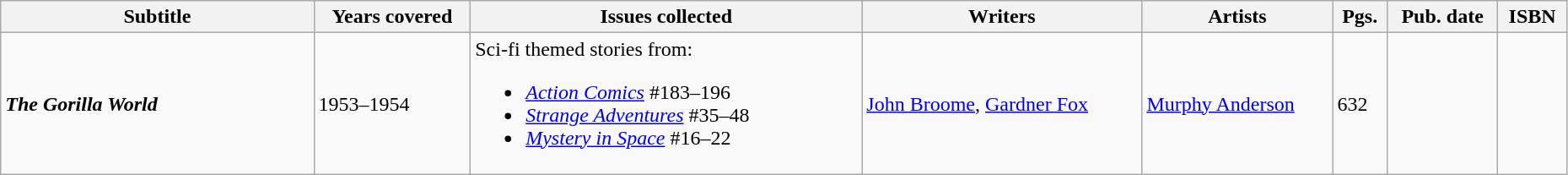<table class="wikitable sortable" width=98%>
<tr>
<th class="unsortable" width="20%">Subtitle</th>
<th width="10%">Years covered</th>
<th width="25%">Issues collected</th>
<th class="unsortable">Writers</th>
<th class="unsortable">Artists</th>
<th>Pgs.</th>
<th>Pub. date</th>
<th class="unsortable">ISBN</th>
</tr>
<tr>
<td><strong><em>The Gorilla World</em></strong></td>
<td>1953–1954</td>
<td>Sci-fi themed stories from:<br><ul><li><em><a href='#'>Action Comics</a></em> #183–196</li><li><em><a href='#'>Strange Adventures</a></em> #35–48</li><li><em><a href='#'>Mystery in Space</a></em> #16–22</li></ul></td>
<td><a href='#'>John Broome</a>, <a href='#'>Gardner Fox</a></td>
<td><a href='#'>Murphy Anderson</a></td>
<td>632</td>
<td></td>
<td></td>
</tr>
</table>
